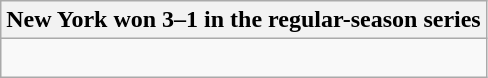<table class="wikitable collapsible collapsed">
<tr>
<th>New York won 3–1 in the regular-season series</th>
</tr>
<tr>
<td><br>


</td>
</tr>
</table>
